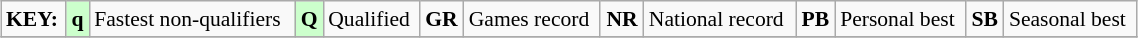<table class="wikitable" style="margin:0.5em auto; font-size:90%;position:relative;" width=60%>
<tr>
<td><strong>KEY:</strong></td>
<td bgcolor=ccffcc align=center><strong>q</strong></td>
<td>Fastest non-qualifiers</td>
<td bgcolor=ccffcc align=center><strong>Q</strong></td>
<td>Qualified</td>
<td align=center><strong>GR</strong></td>
<td>Games record</td>
<td align=center><strong>NR</strong></td>
<td>National record</td>
<td align=center><strong>PB</strong></td>
<td>Personal best</td>
<td align=center><strong>SB</strong></td>
<td>Seasonal best</td>
</tr>
<tr>
</tr>
</table>
